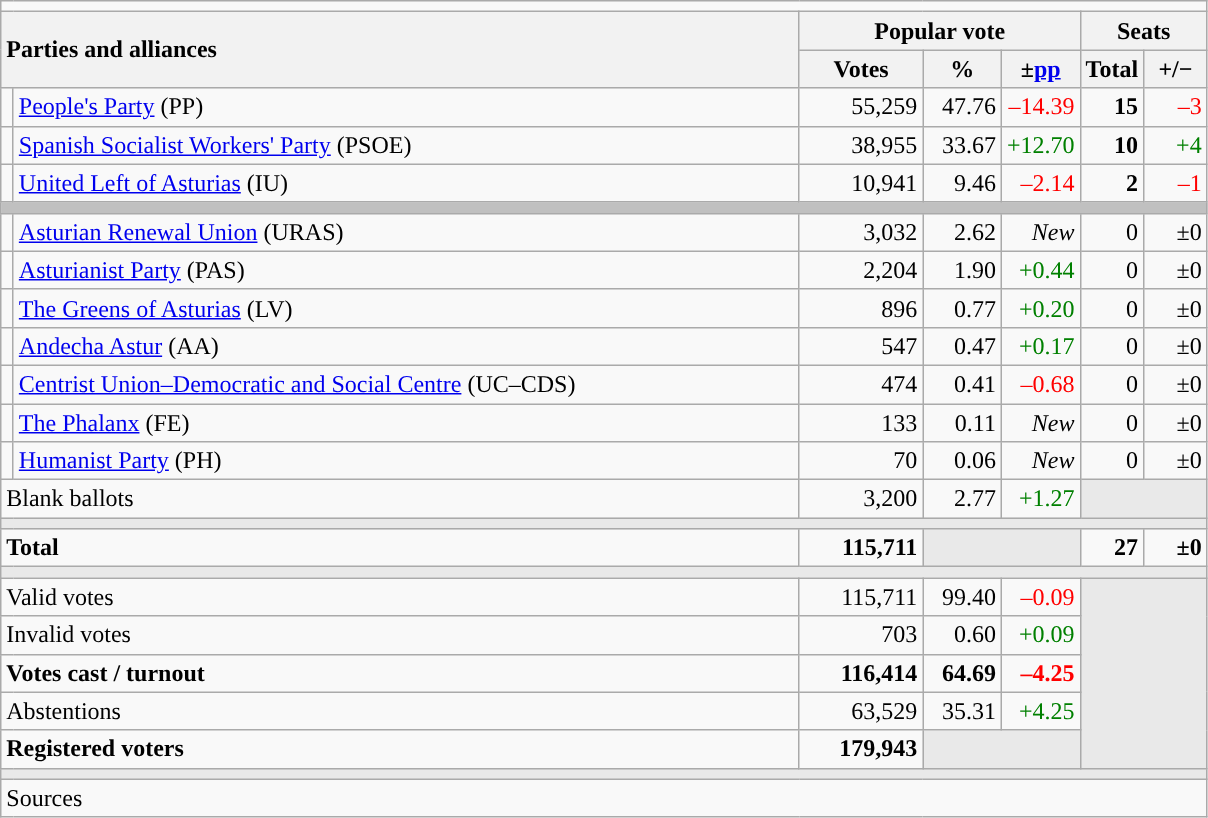<table class="wikitable" style="text-align:right;">
<tr>
<td colspan="7"></td>
</tr>
<tr>
<th style="text-align:left;" rowspan="2" colspan="2" width="525">Parties and alliances</th>
<th colspan="3">Popular vote</th>
<th colspan="2">Seats</th>
</tr>
<tr>
<th width="75">Votes</th>
<th width="45">%</th>
<th width="45">±<a href='#'>pp</a></th>
<th width="35">Total</th>
<th width="35">+/−</th>
</tr>
<tr>
<td width="1" style="color:inherit;background:"></td>
<td align="left"><a href='#'>People's Party</a> (PP)</td>
<td>55,259</td>
<td>47.76</td>
<td style="color:red;">–14.39</td>
<td><strong>15</strong></td>
<td style="color:red;">–3</td>
</tr>
<tr>
<td style="color:inherit;background:"></td>
<td align="left"><a href='#'>Spanish Socialist Workers' Party</a> (PSOE)</td>
<td>38,955</td>
<td>33.67</td>
<td style="color:green;">+12.70</td>
<td><strong>10</strong></td>
<td style="color:green;">+4</td>
</tr>
<tr>
<td style="color:inherit;background:"></td>
<td align="left"><a href='#'>United Left of Asturias</a> (IU)</td>
<td>10,941</td>
<td>9.46</td>
<td style="color:red;">–2.14</td>
<td><strong>2</strong></td>
<td style="color:red;">–1</td>
</tr>
<tr>
<td colspan="7" bgcolor="#C0C0C0"></td>
</tr>
<tr>
<td style="color:inherit;background:"></td>
<td align="left"><a href='#'>Asturian Renewal Union</a> (URAS)</td>
<td>3,032</td>
<td>2.62</td>
<td><em>New</em></td>
<td>0</td>
<td>±0</td>
</tr>
<tr>
<td style="color:inherit;background:"></td>
<td align="left"><a href='#'>Asturianist Party</a> (PAS)</td>
<td>2,204</td>
<td>1.90</td>
<td style="color:green;">+0.44</td>
<td>0</td>
<td>±0</td>
</tr>
<tr>
<td style="color:inherit;background:"></td>
<td align="left"><a href='#'>The Greens of Asturias</a> (LV)</td>
<td>896</td>
<td>0.77</td>
<td style="color:green;">+0.20</td>
<td>0</td>
<td>±0</td>
</tr>
<tr>
<td style="color:inherit;background:"></td>
<td align="left"><a href='#'>Andecha Astur</a> (AA)</td>
<td>547</td>
<td>0.47</td>
<td style="color:green;">+0.17</td>
<td>0</td>
<td>±0</td>
</tr>
<tr>
<td style="color:inherit;background:"></td>
<td align="left"><a href='#'>Centrist Union–Democratic and Social Centre</a> (UC–CDS)</td>
<td>474</td>
<td>0.41</td>
<td style="color:red;">–0.68</td>
<td>0</td>
<td>±0</td>
</tr>
<tr>
<td style="color:inherit;background:"></td>
<td align="left"><a href='#'>The Phalanx</a> (FE)</td>
<td>133</td>
<td>0.11</td>
<td><em>New</em></td>
<td>0</td>
<td>±0</td>
</tr>
<tr>
<td style="color:inherit;background:"></td>
<td align="left"><a href='#'>Humanist Party</a> (PH)</td>
<td>70</td>
<td>0.06</td>
<td><em>New</em></td>
<td>0</td>
<td>±0</td>
</tr>
<tr>
<td align="left" colspan="2">Blank ballots</td>
<td>3,200</td>
<td>2.77</td>
<td style="color:green;">+1.27</td>
<td bgcolor="#E9E9E9" colspan="2"></td>
</tr>
<tr>
<td colspan="7" bgcolor="#E9E9E9"></td>
</tr>
<tr style="font-weight:bold;">
<td align="left" colspan="2">Total</td>
<td>115,711</td>
<td bgcolor="#E9E9E9" colspan="2"></td>
<td>27</td>
<td>±0</td>
</tr>
<tr>
<td colspan="7" bgcolor="#E9E9E9"></td>
</tr>
<tr>
<td align="left" colspan="2">Valid votes</td>
<td>115,711</td>
<td>99.40</td>
<td style="color:red;">–0.09</td>
<td bgcolor="#E9E9E9" colspan="2" rowspan="5"></td>
</tr>
<tr>
<td align="left" colspan="2">Invalid votes</td>
<td>703</td>
<td>0.60</td>
<td style="color:green;">+0.09</td>
</tr>
<tr style="font-weight:bold;">
<td align="left" colspan="2">Votes cast / turnout</td>
<td>116,414</td>
<td>64.69</td>
<td style="color:red;">–4.25</td>
</tr>
<tr>
<td align="left" colspan="2">Abstentions</td>
<td>63,529</td>
<td>35.31</td>
<td style="color:green;">+4.25</td>
</tr>
<tr style="font-weight:bold;">
<td align="left" colspan="2">Registered voters</td>
<td>179,943</td>
<td bgcolor="#E9E9E9" colspan="2"></td>
</tr>
<tr>
<td colspan="7" bgcolor="#E9E9E9"></td>
</tr>
<tr>
<td align="left" colspan="7">Sources</td>
</tr>
</table>
